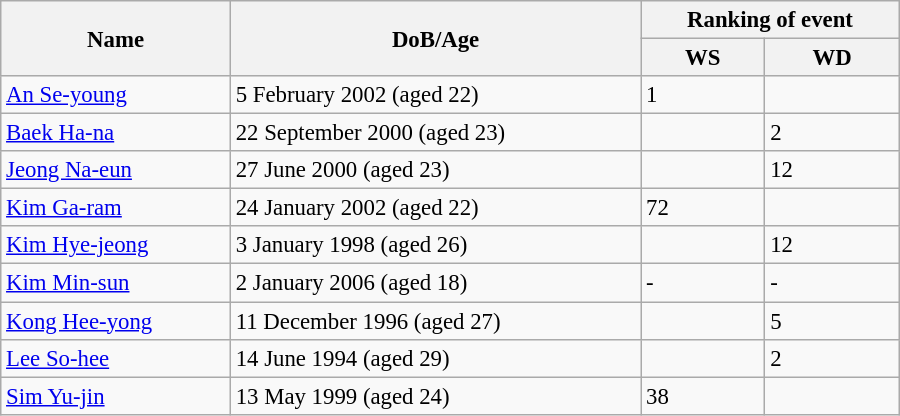<table class="wikitable" style="width:600px; font-size:95%;">
<tr>
<th rowspan="2" align="left">Name</th>
<th rowspan="2" align="left">DoB/Age</th>
<th colspan="2" align="center">Ranking of event</th>
</tr>
<tr>
<th align="center">WS</th>
<th align="center">WD</th>
</tr>
<tr>
<td align="left"><a href='#'>An Se-young</a></td>
<td align="left">5 February 2002 (aged 22)</td>
<td>1</td>
<td></td>
</tr>
<tr>
<td align="left"><a href='#'>Baek Ha-na</a></td>
<td align="left">22 September 2000 (aged 23)</td>
<td></td>
<td>2</td>
</tr>
<tr>
<td align="left"><a href='#'>Jeong Na-eun</a></td>
<td align="left">27 June 2000 (aged 23)</td>
<td></td>
<td>12</td>
</tr>
<tr>
<td align="left"><a href='#'>Kim Ga-ram</a></td>
<td align="left">24 January 2002 (aged 22)</td>
<td>72</td>
<td></td>
</tr>
<tr>
<td align="left"><a href='#'>Kim Hye-jeong</a></td>
<td align="left">3 January 1998 (aged 26)</td>
<td></td>
<td>12</td>
</tr>
<tr>
<td align="left"><a href='#'>Kim Min-sun</a></td>
<td align="left">2 January 2006 (aged 18)</td>
<td>-</td>
<td>-</td>
</tr>
<tr>
<td align="left"><a href='#'>Kong Hee-yong</a></td>
<td align="left">11 December 1996 (aged 27)</td>
<td></td>
<td>5</td>
</tr>
<tr>
<td align="left"><a href='#'>Lee So-hee</a></td>
<td align="left">14 June 1994 (aged 29)</td>
<td></td>
<td>2</td>
</tr>
<tr>
<td align="left"><a href='#'>Sim Yu-jin</a></td>
<td align="left">13 May 1999 (aged 24)</td>
<td>38</td>
<td></td>
</tr>
</table>
